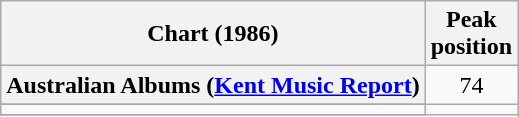<table class="wikitable sortable plainrowheaders">
<tr>
<th scope="col">Chart (1986)</th>
<th scope="col">Peak<br>position</th>
</tr>
<tr>
<th scope="row">Australian Albums (<a href='#'>Kent Music Report</a>)</th>
<td style="text-align:center;">74</td>
</tr>
<tr>
</tr>
<tr>
</tr>
<tr>
<td></td>
</tr>
<tr>
</tr>
</table>
